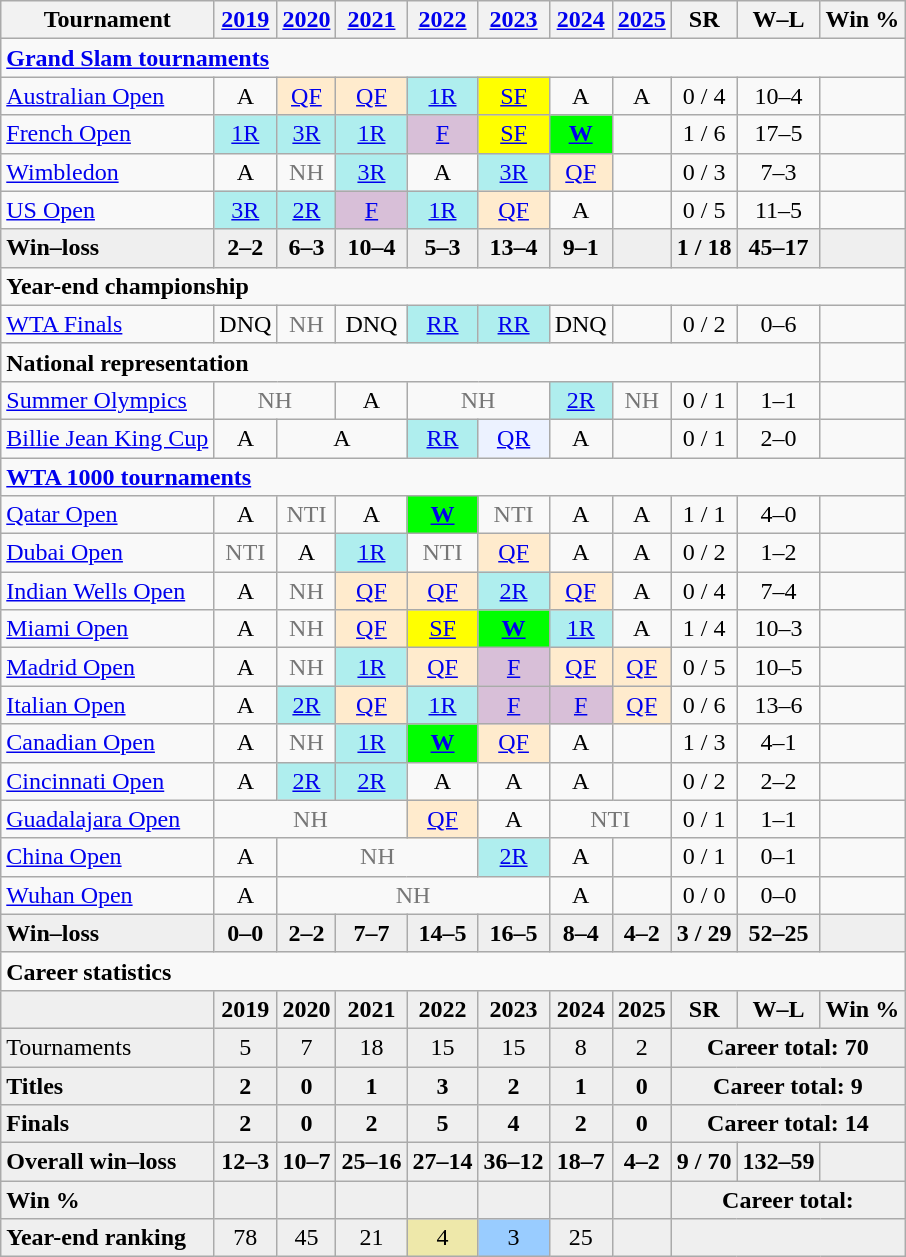<table class=wikitable style=text-align:center>
<tr>
<th>Tournament</th>
<th><a href='#'>2019</a></th>
<th><a href='#'>2020</a></th>
<th><a href='#'>2021</a></th>
<th><a href='#'>2022</a></th>
<th><a href='#'>2023</a></th>
<th><a href='#'>2024</a></th>
<th><a href='#'>2025</a></th>
<th>SR</th>
<th>W–L</th>
<th>Win %</th>
</tr>
<tr>
<td colspan="11" align="left"><strong><a href='#'>Grand Slam tournaments</a></strong></td>
</tr>
<tr>
<td align=left><a href='#'>Australian Open</a></td>
<td>A</td>
<td bgcolor=ffebcd><a href='#'>QF</a></td>
<td bgcolor=ffebcd><a href='#'>QF</a></td>
<td bgcolor=afeeee><a href='#'>1R</a></td>
<td bgcolor=yellow><a href='#'>SF</a></td>
<td>A</td>
<td>A</td>
<td>0 / 4</td>
<td>10–4</td>
<td></td>
</tr>
<tr>
<td align=left><a href='#'>French Open</a></td>
<td bgcolor=afeeee><a href='#'>1R</a></td>
<td bgcolor=afeeee><a href='#'>3R</a></td>
<td bgcolor=afeeee><a href='#'>1R</a></td>
<td bgcolor=thistle><a href='#'>F</a></td>
<td bgcolor=yellow><a href='#'>SF</a></td>
<td bgcolor=lime><a href='#'><strong>W</strong></a></td>
<td></td>
<td>1 / 6</td>
<td>17–5</td>
<td></td>
</tr>
<tr>
<td align=left><a href='#'>Wimbledon</a></td>
<td>A</td>
<td style=color:#767676>NH</td>
<td bgcolor=afeeee><a href='#'>3R</a></td>
<td>A</td>
<td bgcolor=afeeee><a href='#'>3R</a></td>
<td bgcolor=ffebcd><a href='#'>QF</a></td>
<td></td>
<td>0 / 3</td>
<td>7–3</td>
<td></td>
</tr>
<tr>
<td align=left><a href='#'>US Open</a></td>
<td bgcolor=afeeee><a href='#'>3R</a></td>
<td bgcolor=afeeee><a href='#'>2R</a></td>
<td bgcolor=thistle><a href='#'>F</a></td>
<td bgcolor=afeeee><a href='#'>1R</a></td>
<td bgcolor=ffebcd><a href='#'>QF</a></td>
<td>A</td>
<td></td>
<td>0 / 5</td>
<td>11–5</td>
<td></td>
</tr>
<tr style=font-weight:bold;background:#efefef>
<td style=text-align:left>Win–loss</td>
<td>2–2</td>
<td>6–3</td>
<td>10–4</td>
<td>5–3</td>
<td>13–4</td>
<td>9–1</td>
<td></td>
<td>1 / 18</td>
<td>45–17</td>
<td></td>
</tr>
<tr>
<td colspan="11" align="left"><strong>Year-end championship</strong></td>
</tr>
<tr>
<td align=left><a href='#'>WTA Finals</a></td>
<td>DNQ</td>
<td style=color:#767676>NH</td>
<td>DNQ</td>
<td bgcolor=afeeee><a href='#'>RR</a></td>
<td bgcolor=afeeee><a href='#'>RR</a></td>
<td>DNQ</td>
<td></td>
<td>0 / 2</td>
<td>0–6</td>
<td></td>
</tr>
<tr>
<td colspan="10" align="left"><strong>National representation</strong></td>
</tr>
<tr>
<td align=left><a href='#'>Summer Olympics</a></td>
<td colspan=2 style=color:#767676>NH</td>
<td>A</td>
<td colspan=2 style=color:#767676>NH</td>
<td bgcolor=afeeee><a href='#'>2R</a></td>
<td style=color:#767676>NH</td>
<td>0 / 1</td>
<td>1–1</td>
<td></td>
</tr>
<tr>
<td align=left><a href='#'>Billie Jean King Cup</a></td>
<td>A</td>
<td colspan=2>A</td>
<td bgcolor=afeeee><a href='#'>RR</a></td>
<td bgcolor=ecf2ff><a href='#'>QR</a></td>
<td>A</td>
<td></td>
<td>0 / 1</td>
<td>2–0</td>
<td></td>
</tr>
<tr>
<td colspan="11" align="left"><strong><a href='#'>WTA 1000 tournaments</a></strong></td>
</tr>
<tr>
<td align="left"><a href='#'>Qatar Open</a></td>
<td>A</td>
<td style=color:#767676>NTI</td>
<td>A</td>
<td bgcolor=lime><a href='#'><strong>W</strong></a></td>
<td style=color:#767676>NTI</td>
<td>A</td>
<td>A</td>
<td>1 / 1</td>
<td>4–0</td>
<td></td>
</tr>
<tr>
<td align=left><a href='#'>Dubai Open</a></td>
<td style=color:#767676>NTI</td>
<td>A</td>
<td bgcolor=afeeee><a href='#'>1R</a></td>
<td style=color:#767676>NTI</td>
<td bgcolor=ffebcd><a href='#'>QF</a></td>
<td>A</td>
<td>A</td>
<td>0 / 2</td>
<td>1–2</td>
<td></td>
</tr>
<tr>
<td align="left"><a href='#'>Indian Wells Open</a></td>
<td>A</td>
<td style=color:#767676>NH</td>
<td bgcolor=ffebcd><a href='#'>QF</a></td>
<td bgcolor=ffebcd><a href='#'>QF</a></td>
<td bgcolor=afeeee><a href='#'>2R</a></td>
<td bgcolor=ffebcd><a href='#'>QF</a></td>
<td>A</td>
<td>0 / 4</td>
<td>7–4</td>
<td></td>
</tr>
<tr>
<td align="left"><a href='#'>Miami Open</a></td>
<td>A</td>
<td style=color:#767676>NH</td>
<td bgcolor=ffebcd><a href='#'>QF</a></td>
<td bgcolor=yellow><a href='#'>SF</a></td>
<td bgcolor=lime><a href='#'><strong>W</strong></a></td>
<td bgcolor=afeeee><a href='#'>1R</a></td>
<td>A</td>
<td>1 / 4</td>
<td>10–3</td>
<td></td>
</tr>
<tr>
<td align="left"><a href='#'>Madrid Open</a></td>
<td>A</td>
<td style=color:#767676>NH</td>
<td bgcolor=afeeee><a href='#'>1R</a></td>
<td bgcolor=ffebcd><a href='#'>QF</a></td>
<td bgcolor=thistle><a href='#'>F</a></td>
<td bgcolor=ffebcd><a href='#'>QF</a></td>
<td bgcolor=ffebcd><a href='#'>QF</a></td>
<td>0 / 5</td>
<td>10–5</td>
<td></td>
</tr>
<tr>
<td align="left"><a href='#'>Italian Open</a></td>
<td>A</td>
<td bgcolor=afeeee><a href='#'>2R</a></td>
<td bgcolor=ffebcd><a href='#'>QF</a></td>
<td bgcolor=afeeee><a href='#'>1R</a></td>
<td bgcolor=thistle><a href='#'>F</a></td>
<td bgcolor=thistle><a href='#'>F</a></td>
<td bgcolor=ffebcd><a href='#'>QF</a></td>
<td>0 / 6</td>
<td>13–6</td>
<td></td>
</tr>
<tr>
<td align="left"><a href='#'>Canadian Open</a></td>
<td>A</td>
<td style=color:#767676>NH</td>
<td bgcolor=afeeee><a href='#'>1R</a></td>
<td bgcolor=lime><a href='#'><strong>W</strong></a></td>
<td bgcolor=ffebcd><a href='#'>QF</a></td>
<td>A</td>
<td></td>
<td>1 / 3</td>
<td>4–1</td>
<td></td>
</tr>
<tr>
<td align="left"><a href='#'>Cincinnati Open</a></td>
<td>A</td>
<td bgcolor=afeeee><a href='#'>2R</a></td>
<td bgcolor=afeeee><a href='#'>2R</a></td>
<td>A</td>
<td>A</td>
<td>A</td>
<td></td>
<td>0 / 2</td>
<td>2–2</td>
<td></td>
</tr>
<tr>
<td align="left"><a href='#'>Guadalajara Open</a></td>
<td colspan=3 style=color:#767676>NH</td>
<td bgcolor=ffebcd><a href='#'>QF</a></td>
<td>A</td>
<td colspan=2 style=color:#767676>NTI</td>
<td>0 / 1</td>
<td>1–1</td>
<td></td>
</tr>
<tr>
<td align="left"><a href='#'>China Open</a></td>
<td>A</td>
<td colspan=3 style=color:#767676>NH</td>
<td bgcolor=afeeee><a href='#'>2R</a></td>
<td>A</td>
<td></td>
<td>0 / 1</td>
<td>0–1</td>
<td></td>
</tr>
<tr>
<td align="left"><a href='#'>Wuhan Open</a></td>
<td>A</td>
<td colspan=4 style=color:#767676>NH</td>
<td>A</td>
<td></td>
<td>0 / 0</td>
<td>0–0</td>
<td></td>
</tr>
<tr style="font-weight:bold;background:#efefef">
<td style="text-align:left">Win–loss</td>
<td>0–0</td>
<td>2–2</td>
<td>7–7</td>
<td>14–5</td>
<td>16–5</td>
<td>8–4</td>
<td>4–2</td>
<td>3 / 29</td>
<td>52–25</td>
<td></td>
</tr>
<tr>
<td colspan="11" align="left"><strong>Career statistics</strong></td>
</tr>
<tr style="font-weight:bold;background:#efefef">
<td></td>
<td>2019</td>
<td>2020</td>
<td>2021</td>
<td>2022</td>
<td>2023</td>
<td>2024</td>
<td>2025</td>
<td>SR</td>
<td>W–L</td>
<td>Win %</td>
</tr>
<tr bgcolor="efefef">
<td style="text-align:left">Tournaments</td>
<td>5</td>
<td>7</td>
<td>18</td>
<td>15</td>
<td>15</td>
<td>8</td>
<td>2</td>
<td colspan="3"><strong>Career total: 70</strong></td>
</tr>
<tr style="font-weight:bold;background:#efefef">
<td style="text-align:left">Titles</td>
<td>2</td>
<td>0</td>
<td>1</td>
<td>3</td>
<td>2</td>
<td>1</td>
<td>0</td>
<td colspan="3">Career total: 9</td>
</tr>
<tr style="font-weight:bold;background:#efefef">
<td style="text-align:left">Finals</td>
<td>2</td>
<td>0</td>
<td>2</td>
<td>5</td>
<td>4</td>
<td>2</td>
<td>0</td>
<td colspan="3">Career total: 14</td>
</tr>
<tr style="font-weight:bold;background:#efefef">
<td style="text-align:left">Overall win–loss</td>
<td>12–3</td>
<td>10–7</td>
<td>25–16</td>
<td>27–14</td>
<td>36–12</td>
<td>18–7</td>
<td>4–2</td>
<td>9 / 70</td>
<td>132–59</td>
<td></td>
</tr>
<tr style="font-weight:bold;background:#efefef">
<td style="text-align:left">Win %</td>
<td></td>
<td></td>
<td></td>
<td></td>
<td></td>
<td></td>
<td></td>
<td colspan="3">Career total: </td>
</tr>
<tr bgcolor="efefef">
<td style="text-align:left"><strong>Year-end ranking</strong></td>
<td>78</td>
<td>45</td>
<td>21</td>
<td bgcolor=eee8aa>4</td>
<td bgcolor=99ccff>3</td>
<td>25</td>
<td></td>
<td colspan=3></td>
</tr>
</table>
